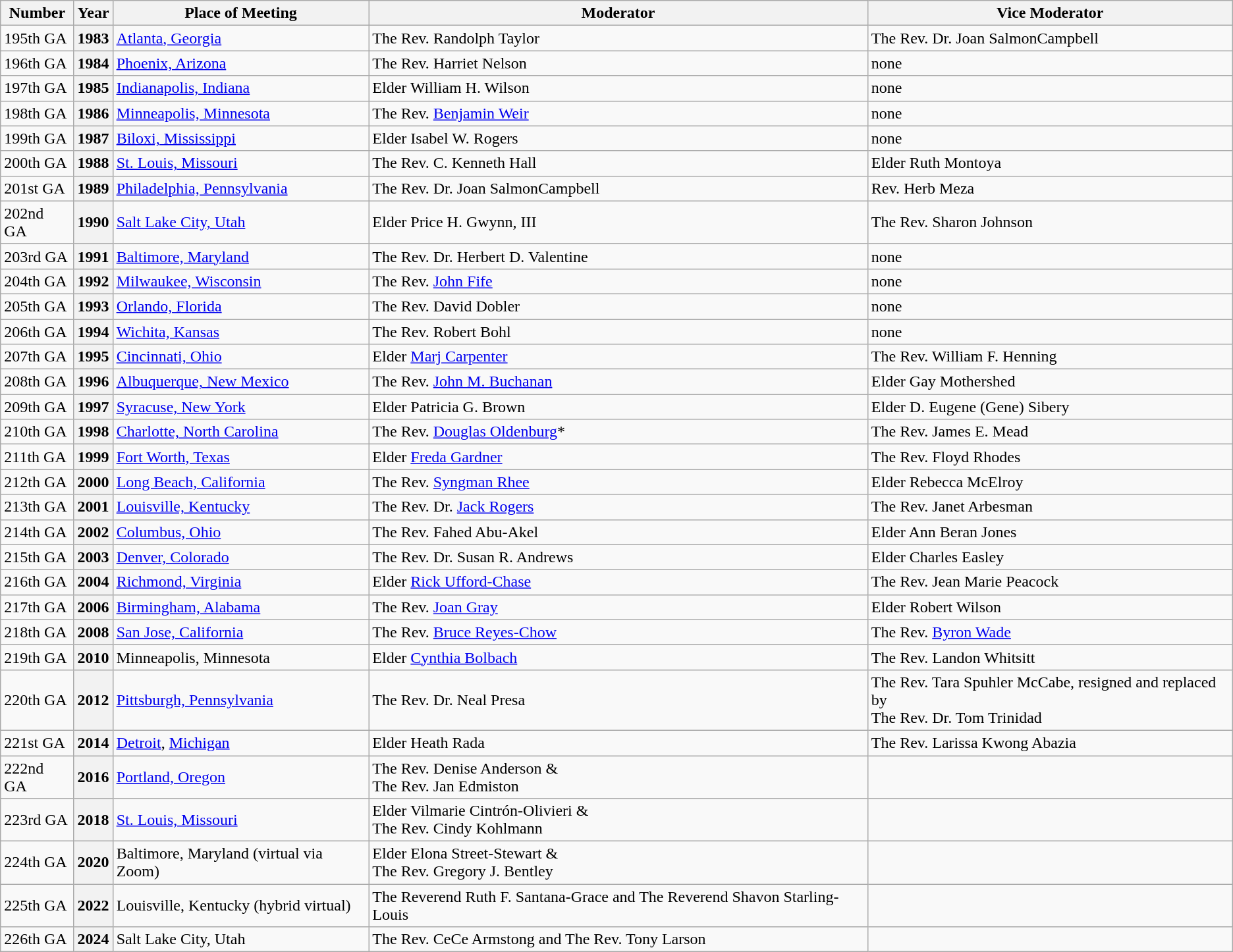<table class="wikitable">
<tr>
<th>Number</th>
<th>Year</th>
<th>Place of Meeting</th>
<th>Moderator</th>
<th>Vice Moderator</th>
</tr>
<tr>
<td>195th GA</td>
<th>1983</th>
<td><a href='#'>Atlanta, Georgia</a></td>
<td>The Rev. Randolph Taylor</td>
<td>The Rev. Dr. Joan SalmonCampbell</td>
</tr>
<tr>
<td>196th GA</td>
<th>1984</th>
<td><a href='#'>Phoenix, Arizona</a></td>
<td>The Rev. Harriet Nelson</td>
<td>none</td>
</tr>
<tr>
<td>197th GA</td>
<th>1985</th>
<td><a href='#'>Indianapolis, Indiana</a></td>
<td>Elder William H. Wilson</td>
<td>none</td>
</tr>
<tr>
<td>198th GA</td>
<th>1986</th>
<td><a href='#'>Minneapolis, Minnesota</a></td>
<td>The Rev. <a href='#'>Benjamin Weir</a></td>
<td>none</td>
</tr>
<tr>
<td>199th GA</td>
<th>1987</th>
<td><a href='#'>Biloxi, Mississippi</a></td>
<td>Elder Isabel W. Rogers</td>
<td>none</td>
</tr>
<tr>
<td>200th GA</td>
<th>1988</th>
<td><a href='#'>St. Louis, Missouri</a></td>
<td>The Rev. C. Kenneth Hall</td>
<td>Elder Ruth Montoya</td>
</tr>
<tr>
<td>201st GA</td>
<th>1989</th>
<td><a href='#'>Philadelphia, Pennsylvania</a></td>
<td>The Rev. Dr. Joan SalmonCampbell</td>
<td>Rev. Herb Meza</td>
</tr>
<tr>
<td>202nd GA</td>
<th>1990</th>
<td><a href='#'>Salt Lake City, Utah</a></td>
<td>Elder Price H. Gwynn, III</td>
<td>The Rev. Sharon Johnson</td>
</tr>
<tr>
<td>203rd GA</td>
<th>1991</th>
<td><a href='#'>Baltimore, Maryland</a></td>
<td>The Rev. Dr. Herbert D. Valentine</td>
<td>none</td>
</tr>
<tr>
<td>204th GA</td>
<th>1992</th>
<td><a href='#'>Milwaukee, Wisconsin</a></td>
<td>The Rev. <a href='#'>John Fife</a></td>
<td>none</td>
</tr>
<tr>
<td>205th GA</td>
<th>1993</th>
<td><a href='#'>Orlando, Florida</a></td>
<td>The Rev. David Dobler</td>
<td>none</td>
</tr>
<tr>
<td>206th GA</td>
<th>1994</th>
<td><a href='#'>Wichita, Kansas</a></td>
<td>The Rev. Robert Bohl</td>
<td>none</td>
</tr>
<tr>
<td>207th GA</td>
<th>1995</th>
<td><a href='#'>Cincinnati, Ohio</a></td>
<td>Elder <a href='#'>Marj Carpenter</a></td>
<td>The Rev. William F. Henning</td>
</tr>
<tr>
<td>208th GA</td>
<th>1996</th>
<td><a href='#'>Albuquerque, New Mexico</a></td>
<td>The Rev. <a href='#'>John M. Buchanan</a></td>
<td>Elder Gay Mothershed</td>
</tr>
<tr>
<td>209th GA</td>
<th>1997</th>
<td><a href='#'>Syracuse, New York</a></td>
<td>Elder Patricia G. Brown</td>
<td>Elder D. Eugene (Gene) Sibery</td>
</tr>
<tr>
<td>210th GA</td>
<th>1998</th>
<td><a href='#'>Charlotte, North Carolina</a></td>
<td>The Rev. <a href='#'>Douglas Oldenburg</a>*</td>
<td>The Rev. James E. Mead</td>
</tr>
<tr>
<td>211th GA</td>
<th>1999</th>
<td><a href='#'>Fort Worth, Texas</a></td>
<td>Elder <a href='#'>Freda Gardner</a></td>
<td>The Rev. Floyd Rhodes</td>
</tr>
<tr>
<td>212th GA</td>
<th>2000</th>
<td><a href='#'>Long Beach, California</a></td>
<td>The Rev. <a href='#'>Syngman Rhee</a></td>
<td>Elder Rebecca McElroy</td>
</tr>
<tr>
<td>213th GA</td>
<th>2001</th>
<td><a href='#'>Louisville, Kentucky</a></td>
<td>The Rev. Dr. <a href='#'>Jack Rogers</a></td>
<td>The Rev. Janet Arbesman</td>
</tr>
<tr>
<td>214th GA</td>
<th>2002</th>
<td><a href='#'>Columbus, Ohio</a></td>
<td>The Rev. Fahed Abu-Akel</td>
<td>Elder Ann Beran Jones</td>
</tr>
<tr>
<td>215th GA</td>
<th>2003</th>
<td><a href='#'>Denver, Colorado</a></td>
<td>The Rev. Dr. Susan R. Andrews</td>
<td>Elder Charles Easley</td>
</tr>
<tr>
<td>216th GA</td>
<th>2004</th>
<td><a href='#'>Richmond, Virginia</a></td>
<td>Elder <a href='#'>Rick Ufford-Chase</a></td>
<td>The Rev. Jean Marie Peacock</td>
</tr>
<tr>
<td>217th GA</td>
<th>2006</th>
<td><a href='#'>Birmingham, Alabama</a></td>
<td>The Rev. <a href='#'>Joan Gray</a></td>
<td>Elder Robert Wilson</td>
</tr>
<tr>
<td>218th GA</td>
<th>2008</th>
<td><a href='#'>San Jose, California</a></td>
<td>The Rev. <a href='#'>Bruce Reyes-Chow</a></td>
<td>The Rev. <a href='#'>Byron Wade</a></td>
</tr>
<tr>
<td>219th GA</td>
<th>2010</th>
<td>Minneapolis, Minnesota</td>
<td>Elder <a href='#'>Cynthia Bolbach</a></td>
<td>The Rev. Landon Whitsitt</td>
</tr>
<tr>
<td>220th GA</td>
<th>2012</th>
<td><a href='#'>Pittsburgh, Pennsylvania</a></td>
<td>The Rev. Dr. Neal Presa</td>
<td>The Rev. Tara Spuhler McCabe, resigned and replaced by <br>The Rev. Dr. Tom Trinidad</td>
</tr>
<tr>
<td>221st GA</td>
<th>2014</th>
<td><a href='#'>Detroit</a>, <a href='#'>Michigan</a></td>
<td>Elder Heath Rada</td>
<td>The Rev. Larissa Kwong Abazia</td>
</tr>
<tr>
<td>222nd GA</td>
<th>2016</th>
<td><a href='#'>Portland, Oregon</a></td>
<td>The Rev. Denise Anderson & <br> The Rev. Jan Edmiston</td>
<td></td>
</tr>
<tr>
<td>223rd GA</td>
<th>2018</th>
<td><a href='#'>St. Louis, Missouri</a></td>
<td>Elder Vilmarie Cintrón-Olivieri & <br> The Rev. Cindy Kohlmann </td>
<td></td>
</tr>
<tr>
<td>224th GA</td>
<th>2020</th>
<td>Baltimore, Maryland (virtual via Zoom)</td>
<td>Elder Elona Street-Stewart & <br> The Rev. Gregory J. Bentley </td>
<td></td>
</tr>
<tr>
<td>225th GA</td>
<th>2022</th>
<td>Louisville, Kentucky (hybrid virtual)</td>
<td>The Reverend Ruth F. Santana-Grace and The Reverend Shavon Starling-Louis</td>
<td></td>
</tr>
<tr>
<td>226th GA</td>
<th>2024</th>
<td>Salt Lake City, Utah</td>
<td>The Rev. CeCe Armstong and The Rev. Tony Larson</td>
<td></td>
</tr>
</table>
